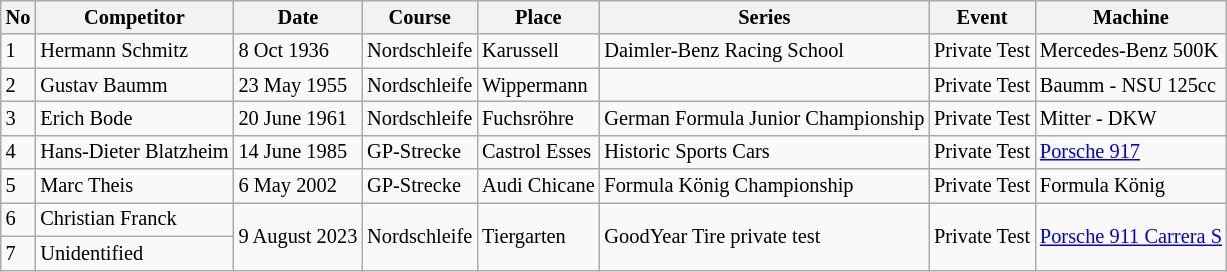<table class="wikitable" border="1" style="font-size: 85%;">
<tr>
<th>No</th>
<th>Competitor</th>
<th>Date</th>
<th>Course</th>
<th>Place</th>
<th>Series</th>
<th>Event</th>
<th>Machine</th>
</tr>
<tr>
<td>1</td>
<td>  Hermann Schmitz</td>
<td>8 Oct 1936</td>
<td>Nordschleife</td>
<td>Karussell</td>
<td>Daimler-Benz Racing School</td>
<td>Private Test</td>
<td>Mercedes-Benz 500K</td>
</tr>
<tr>
<td>2</td>
<td> Gustav Baumm</td>
<td>23 May 1955</td>
<td>Nordschleife</td>
<td>Wippermann</td>
<td></td>
<td>Private Test</td>
<td>Baumm - NSU 125cc</td>
</tr>
<tr>
<td>3</td>
<td> Erich Bode</td>
<td>20 June 1961</td>
<td>Nordschleife</td>
<td>Fuchsröhre</td>
<td>German Formula Junior Championship</td>
<td>Private Test</td>
<td>Mitter - DKW</td>
</tr>
<tr>
<td>4</td>
<td> Hans-Dieter Blatzheim</td>
<td>14 June 1985</td>
<td>GP-Strecke</td>
<td>Castrol Esses</td>
<td>Historic Sports Cars</td>
<td>Private Test</td>
<td><a href='#'>Porsche 917</a></td>
</tr>
<tr>
<td>5</td>
<td> Marc Theis</td>
<td>6 May 2002</td>
<td>GP-Strecke</td>
<td>Audi Chicane</td>
<td>Formula König Championship</td>
<td>Private Test</td>
<td>Formula König</td>
</tr>
<tr>
<td>6</td>
<td> Christian Franck</td>
<td rowspan="2">9 August 2023</td>
<td rowspan="2">Nordschleife</td>
<td rowspan="2">Tiergarten</td>
<td rowspan="2">GoodYear Tire private test</td>
<td rowspan="2">Private Test</td>
<td rowspan="2"><a href='#'>Porsche 911 Carrera S</a></td>
</tr>
<tr>
<td>7</td>
<td>Unidentified</td>
</tr>
</table>
